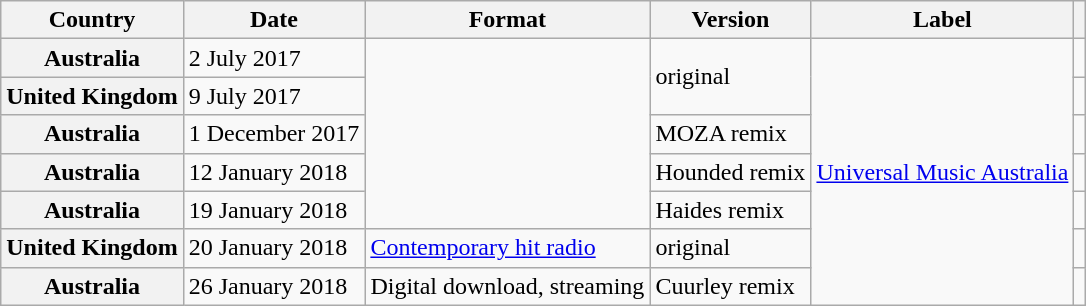<table class="wikitable plainrowheaders">
<tr>
<th scope="col">Country</th>
<th scope="col">Date</th>
<th scope="col">Format</th>
<th scope="col">Version</th>
<th scope="col">Label</th>
<th scope="col"></th>
</tr>
<tr>
<th scope="row">Australia</th>
<td>2 July 2017</td>
<td rowspan="5"></td>
<td rowspan="2">original</td>
<td rowspan="7"><a href='#'>Universal Music Australia</a></td>
<td></td>
</tr>
<tr>
<th scope="row">United Kingdom</th>
<td>9 July 2017</td>
<td></td>
</tr>
<tr>
<th scope="row">Australia</th>
<td>1 December 2017</td>
<td>MOZA remix</td>
<td></td>
</tr>
<tr>
<th scope="row">Australia</th>
<td>12 January 2018</td>
<td>Hounded remix</td>
<td></td>
</tr>
<tr>
<th scope="row">Australia</th>
<td>19 January 2018</td>
<td>Haides remix</td>
<td></td>
</tr>
<tr>
<th scope="row">United Kingdom</th>
<td>20 January 2018</td>
<td><a href='#'>Contemporary hit radio</a></td>
<td>original</td>
<td></td>
</tr>
<tr>
<th scope="row">Australia</th>
<td>26 January 2018</td>
<td>Digital download, streaming</td>
<td>Cuurley remix</td>
<td></td>
</tr>
</table>
